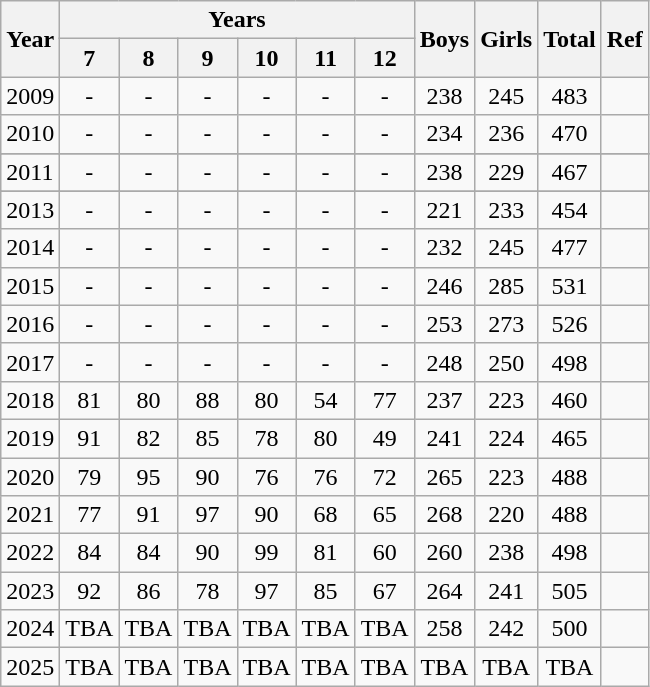<table class="wikitable sortable">
<tr>
<th rowspan=2>Year</th>
<th colspan=6>Years</th>
<th rowspan=2>Boys</th>
<th rowspan=2>Girls</th>
<th rowspan=2>Total</th>
<th rowspan=2>Ref</th>
</tr>
<tr>
<th>7</th>
<th>8</th>
<th>9</th>
<th>10</th>
<th>11</th>
<th>12</th>
</tr>
<tr>
<td>2009</td>
<td style="text-align:center">-</td>
<td style="text-align:center">-</td>
<td style="text-align:center">-</td>
<td style="text-align:center">-</td>
<td style="text-align:center">-</td>
<td style="text-align:center">-</td>
<td style="text-align:center">238</td>
<td style="text-align:center">245</td>
<td style="text-align:center">483</td>
<td></td>
</tr>
<tr>
<td>2010</td>
<td style="text-align:center">-</td>
<td style="text-align:center">-</td>
<td style="text-align:center">-</td>
<td style="text-align:center">-</td>
<td style="text-align:center">-</td>
<td style="text-align:center">-</td>
<td style="text-align:center">234</td>
<td style="text-align:center">236</td>
<td style="text-align:center">470</td>
<td></td>
</tr>
<tr>
</tr>
<tr>
<td>2011</td>
<td style="text-align:center">-</td>
<td style="text-align:center">-</td>
<td style="text-align:center">-</td>
<td style="text-align:center">-</td>
<td style="text-align:center">-</td>
<td style="text-align:center">-</td>
<td style="text-align:center">238</td>
<td style="text-align:center">229</td>
<td style="text-align:center">467</td>
<td></td>
</tr>
<tr>
</tr>
<tr>
<td>2013</td>
<td style="text-align:center">-</td>
<td style="text-align:center">-</td>
<td style="text-align:center">-</td>
<td style="text-align:center">-</td>
<td style="text-align:center">-</td>
<td style="text-align:center">-</td>
<td style="text-align:center">221</td>
<td style="text-align:center">233</td>
<td style="text-align:center">454</td>
<td></td>
</tr>
<tr>
<td>2014</td>
<td style="text-align:center">-</td>
<td style="text-align:center">-</td>
<td style="text-align:center">-</td>
<td style="text-align:center">-</td>
<td style="text-align:center">-</td>
<td style="text-align:center">-</td>
<td style="text-align:center">232</td>
<td style="text-align:center">245</td>
<td style="text-align:center">477</td>
<td></td>
</tr>
<tr>
<td>2015</td>
<td style="text-align:center">-</td>
<td style="text-align:center">-</td>
<td style="text-align:center">-</td>
<td style="text-align:center">-</td>
<td style="text-align:center">-</td>
<td style="text-align:center">-</td>
<td style="text-align:center">246</td>
<td style="text-align:center">285</td>
<td style="text-align:center">531</td>
<td></td>
</tr>
<tr>
<td>2016</td>
<td style="text-align:center">-</td>
<td style="text-align:center">-</td>
<td style="text-align:center">-</td>
<td style="text-align:center">-</td>
<td style="text-align:center">-</td>
<td style="text-align:center">-</td>
<td style="text-align:center">253</td>
<td style="text-align:center">273</td>
<td style="text-align:center">526</td>
<td></td>
</tr>
<tr>
<td>2017</td>
<td style="text-align:center">-</td>
<td style="text-align:center">-</td>
<td style="text-align:center">-</td>
<td style="text-align:center">-</td>
<td style="text-align:center">-</td>
<td style="text-align:center">-</td>
<td style="text-align:center">248</td>
<td style="text-align:center">250</td>
<td style="text-align:center">498</td>
<td></td>
</tr>
<tr>
<td>2018</td>
<td style="text-align:center">81</td>
<td style="text-align:center">80</td>
<td style="text-align:center">88</td>
<td style="text-align:center">80</td>
<td style="text-align:center">54</td>
<td style="text-align:center">77</td>
<td style="text-align:center">237</td>
<td style="text-align:center">223</td>
<td style="text-align:center">460</td>
<td></td>
</tr>
<tr>
<td>2019</td>
<td style="text-align:center">91</td>
<td style="text-align:center">82</td>
<td style="text-align:center">85</td>
<td style="text-align:center">78</td>
<td style="text-align:center">80</td>
<td style="text-align:center">49</td>
<td style="text-align:center">241</td>
<td style="text-align:center">224</td>
<td style="text-align:center">465</td>
<td></td>
</tr>
<tr>
<td>2020</td>
<td style="text-align:center">79</td>
<td style="text-align:center">95</td>
<td style="text-align:center">90</td>
<td style="text-align:center">76</td>
<td style="text-align:center">76</td>
<td style="text-align:center">72</td>
<td style="text-align:center">265</td>
<td style="text-align:center">223</td>
<td style="text-align:center">488</td>
<td></td>
</tr>
<tr>
<td>2021</td>
<td style="text-align:center">77</td>
<td style="text-align:center">91</td>
<td style="text-align:center">97</td>
<td style="text-align:center">90</td>
<td style="text-align:center">68</td>
<td style="text-align:center">65</td>
<td style="text-align:center">268</td>
<td style="text-align:center">220</td>
<td style="text-align:center">488</td>
<td></td>
</tr>
<tr>
<td>2022</td>
<td style="text-align:center">84</td>
<td style="text-align:center">84</td>
<td style="text-align:center">90</td>
<td style="text-align:center">99</td>
<td style="text-align:center">81</td>
<td style="text-align:center">60</td>
<td style="text-align:center">260</td>
<td style="text-align:center">238</td>
<td style="text-align:center">498</td>
<td></td>
</tr>
<tr>
<td>2023</td>
<td style="text-align:center">92</td>
<td style="text-align:center">86</td>
<td style="text-align:center">78</td>
<td style="text-align:center">97</td>
<td style="text-align:center">85</td>
<td style="text-align:center">67</td>
<td style="text-align:center">264</td>
<td style="text-align:center">241</td>
<td style="text-align:center">505</td>
<td></td>
</tr>
<tr>
<td>2024</td>
<td style="text-align:center">TBA</td>
<td style="text-align:center">TBA</td>
<td style="text-align:center">TBA</td>
<td style="text-align:center">TBA</td>
<td style="text-align:center">TBA</td>
<td style="text-align:center">TBA</td>
<td style="text-align:center">258</td>
<td style="text-align:center">242</td>
<td style="text-align:center">500</td>
<td></td>
</tr>
<tr>
<td>2025</td>
<td style="text-align:center">TBA</td>
<td style="text-align:center">TBA</td>
<td style="text-align:center">TBA</td>
<td style="text-align:center">TBA</td>
<td style="text-align:center">TBA</td>
<td style="text-align:center">TBA</td>
<td style="text-align:center">TBA</td>
<td style="text-align:center">TBA</td>
<td style="text-align:center">TBA</td>
<td></td>
</tr>
</table>
